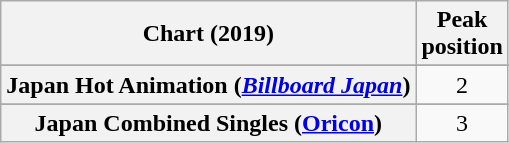<table class="wikitable sortable plainrowheaders" style="text-align:center">
<tr>
<th scope="col">Chart (2019)</th>
<th scope="col">Peak<br>position</th>
</tr>
<tr>
</tr>
<tr>
<th scope="row">Japan Hot Animation (<em><a href='#'>Billboard Japan</a></em>)</th>
<td>2</td>
</tr>
<tr>
</tr>
<tr>
<th scope="row">Japan Combined Singles (<a href='#'>Oricon</a>)</th>
<td>3</td>
</tr>
</table>
